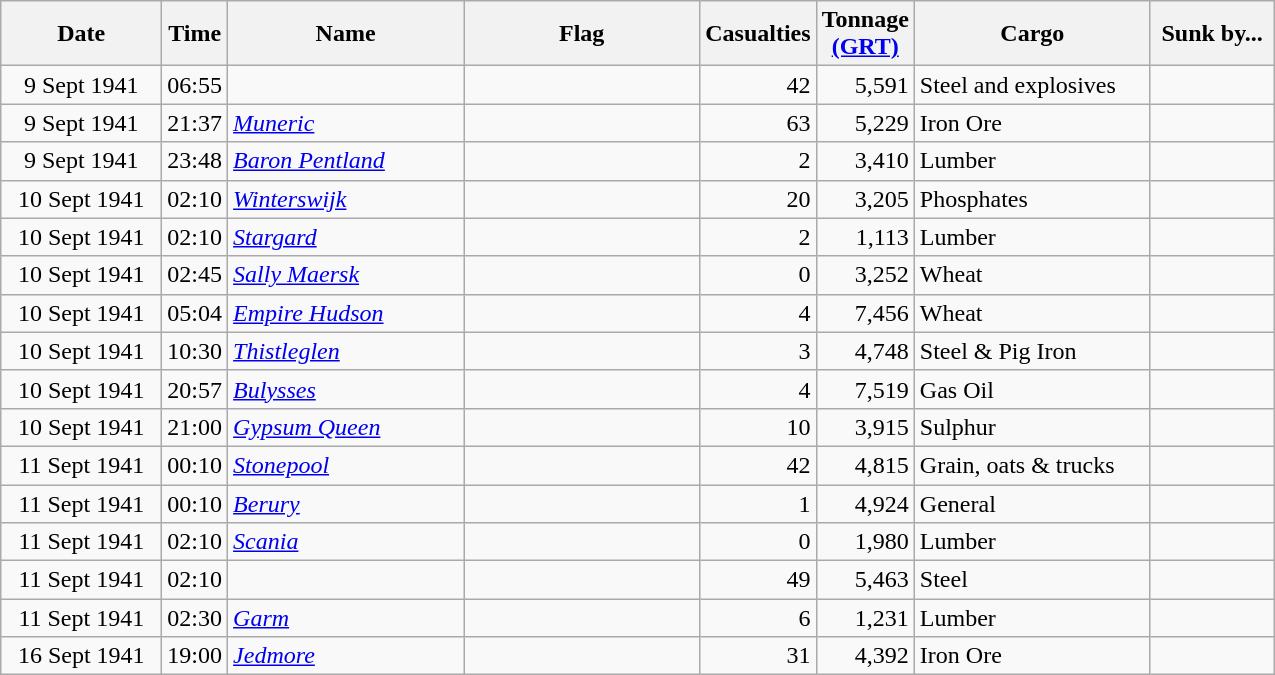<table class="wikitable sortable">
<tr>
<th scope="col" width="100px">Date</th>
<th scope="col" width="25px">Time</th>
<th scope="col" width="150px">Name</th>
<th scope="col" width="150px">Flag</th>
<th scope="col" width="25px">Casualties</th>
<th scope="col" width="30px">Tonnage <a href='#'>(GRT)</a></th>
<th scope="col" width="150px">Cargo</th>
<th scope="col" width="75px">Sunk by...</th>
</tr>
<tr>
<td align="center">9 Sept 1941</td>
<td align="center">06:55</td>
<td align="left"></td>
<td align="left"></td>
<td align="right">42</td>
<td align="right">5,591</td>
<td align="left">Steel and explosives</td>
<td align="left"></td>
</tr>
<tr>
<td align="center">9 Sept 1941</td>
<td align="center">21:37</td>
<td align="left"><em><a href='#'>Muneric</a></em></td>
<td align="left"></td>
<td align="right">63</td>
<td align="right">5,229</td>
<td align="left">Iron Ore</td>
<td align="left"></td>
</tr>
<tr>
<td align="center">9 Sept 1941</td>
<td align="center">23:48</td>
<td align="left"><em><a href='#'>Baron Pentland</a></em></td>
<td align="left"></td>
<td align="right">2</td>
<td align="right">3,410</td>
<td align="left">Lumber</td>
<td align="left"></td>
</tr>
<tr>
<td align="center">10 Sept 1941</td>
<td align="center">02:10</td>
<td align="left"><em><a href='#'>Winterswijk</a></em></td>
<td align="left"></td>
<td align="right">20</td>
<td align="right">3,205</td>
<td align="left">Phosphates</td>
<td align="left"></td>
</tr>
<tr>
<td align="center">10 Sept 1941</td>
<td align="center">02:10</td>
<td align="left"><em><a href='#'>Stargard</a></em></td>
<td align="left"></td>
<td align="right">2</td>
<td align="right">1,113</td>
<td align="left">Lumber</td>
<td align="left"></td>
</tr>
<tr>
<td align="center">10 Sept 1941</td>
<td align="center">02:45</td>
<td align="left"><em><a href='#'>Sally Maersk</a></em></td>
<td align="left"></td>
<td align="right">0</td>
<td align="right">3,252</td>
<td align="left">Wheat</td>
<td align="left"></td>
</tr>
<tr>
<td align="center">10 Sept 1941</td>
<td align="center">05:04</td>
<td align="left"><em><a href='#'>Empire Hudson</a></em></td>
<td align="left"></td>
<td align="right">4</td>
<td align="right">7,456</td>
<td align="left">Wheat</td>
<td align="left"></td>
</tr>
<tr>
<td align="center">10 Sept 1941</td>
<td align="center">10:30</td>
<td align="left"><em><a href='#'>Thistleglen</a></em></td>
<td align="left"></td>
<td align="right">3</td>
<td align="right">4,748</td>
<td align="left">Steel & Pig Iron</td>
<td align="left"></td>
</tr>
<tr>
<td align="center">10 Sept 1941</td>
<td align="center">20:57</td>
<td align="left"><em><a href='#'>Bulysses</a></em></td>
<td align="left"></td>
<td align="right">4</td>
<td align="right">7,519</td>
<td align="left">Gas Oil</td>
<td align="left"></td>
</tr>
<tr>
<td align="center">10 Sept 1941</td>
<td align="center">21:00</td>
<td align="left"><em><a href='#'>Gypsum Queen</a></em></td>
<td align="left"></td>
<td align="right">10</td>
<td align="right">3,915</td>
<td align="left">Sulphur</td>
<td align="left"></td>
</tr>
<tr>
<td align="center">11 Sept 1941</td>
<td align="center">00:10</td>
<td align="left"><em><a href='#'>Stonepool</a></em></td>
<td align="left"></td>
<td align="right">42</td>
<td align="right">4,815</td>
<td align="left">Grain, oats & trucks</td>
<td align="left"></td>
</tr>
<tr>
<td align="center">11 Sept 1941</td>
<td align="center">00:10</td>
<td align="left"><em><a href='#'>Berury</a></em></td>
<td align="left"></td>
<td align="right">1</td>
<td align="right">4,924</td>
<td align="left">General</td>
<td align="left"></td>
</tr>
<tr>
<td align="center">11 Sept 1941</td>
<td align="center">02:10</td>
<td align="left"><em><a href='#'>Scania</a></em></td>
<td align="left"></td>
<td align="right">0</td>
<td align="right">1,980</td>
<td align="left">Lumber</td>
<td align="left"></td>
</tr>
<tr>
<td align="center">11 Sept 1941</td>
<td align="center">02:10</td>
<td align="left"></td>
<td align="left"></td>
<td align="right">49</td>
<td align="right">5,463</td>
<td align="left">Steel</td>
<td align="left"></td>
</tr>
<tr>
<td align="center">11 Sept 1941</td>
<td align="center">02:30</td>
<td align="left"><em><a href='#'>Garm</a></em></td>
<td align="left"></td>
<td align="right">6</td>
<td align="right">1,231</td>
<td align="left">Lumber</td>
<td align="left"></td>
</tr>
<tr>
<td align="center">16 Sept 1941</td>
<td align="center">19:00</td>
<td align="left"><em><a href='#'>Jedmore</a></em></td>
<td align="left"></td>
<td align="right">31</td>
<td align="right">4,392</td>
<td align="left">Iron Ore</td>
<td align="left"></td>
</tr>
</table>
